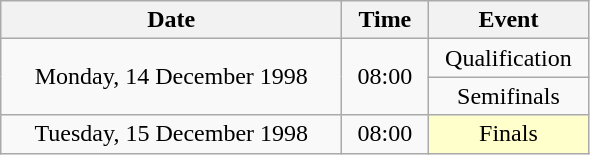<table class = "wikitable" style="text-align:center;">
<tr>
<th width=220>Date</th>
<th width=50>Time</th>
<th width=100>Event</th>
</tr>
<tr>
<td rowspan=2>Monday, 14 December 1998</td>
<td rowspan=2>08:00</td>
<td>Qualification</td>
</tr>
<tr>
<td>Semifinals</td>
</tr>
<tr>
<td>Tuesday, 15 December 1998</td>
<td>08:00</td>
<td bgcolor=ffffcc>Finals</td>
</tr>
</table>
